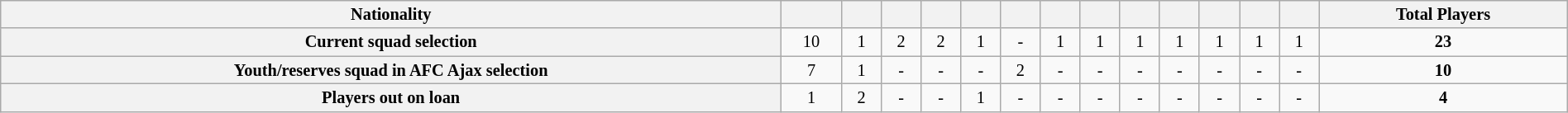<table class="wikitable" style="width:100%; font-size:85%;">
<tr valign=top>
<th align=center>Nationality</th>
<th align=center></th>
<th align=center></th>
<th align=center></th>
<th align=center></th>
<th align=center></th>
<th align=center></th>
<th align=center></th>
<th align=center></th>
<th align=center></th>
<th align=center></th>
<th align=center></th>
<th align=center></th>
<th align=center></th>
<th align=center><strong>Total Players</strong></th>
</tr>
<tr>
<th align=center>Current squad selection</th>
<td align=center>10</td>
<td align=center>1</td>
<td align=center>2</td>
<td align=center>2</td>
<td align=center>1</td>
<td align=center>-</td>
<td align=center>1</td>
<td align=center>1</td>
<td align=center>1</td>
<td align=center>1</td>
<td align=center>1</td>
<td align=center>1</td>
<td align=center>1</td>
<td align=center><strong>23</strong></td>
</tr>
<tr>
<th align=center>Youth/reserves squad in AFC Ajax selection</th>
<td align=center>7</td>
<td align=center>1</td>
<td align=center>-</td>
<td align=center>-</td>
<td align=center>-</td>
<td align=center>2</td>
<td align=center>-</td>
<td align=center>-</td>
<td align=center>-</td>
<td align=center>-</td>
<td align=center>-</td>
<td align=center>-</td>
<td align=center>-</td>
<td align=center><strong>10</strong></td>
</tr>
<tr>
<th align=center>Players out on loan</th>
<td align=center>1</td>
<td align=center>2</td>
<td align=center>-</td>
<td align=center>-</td>
<td align=center>1</td>
<td align=center>-</td>
<td align=center>-</td>
<td align=center>-</td>
<td align=center>-</td>
<td align=center>-</td>
<td align=center>-</td>
<td align=center>-</td>
<td align=center>-</td>
<td align=center><strong>4</strong></td>
</tr>
</table>
